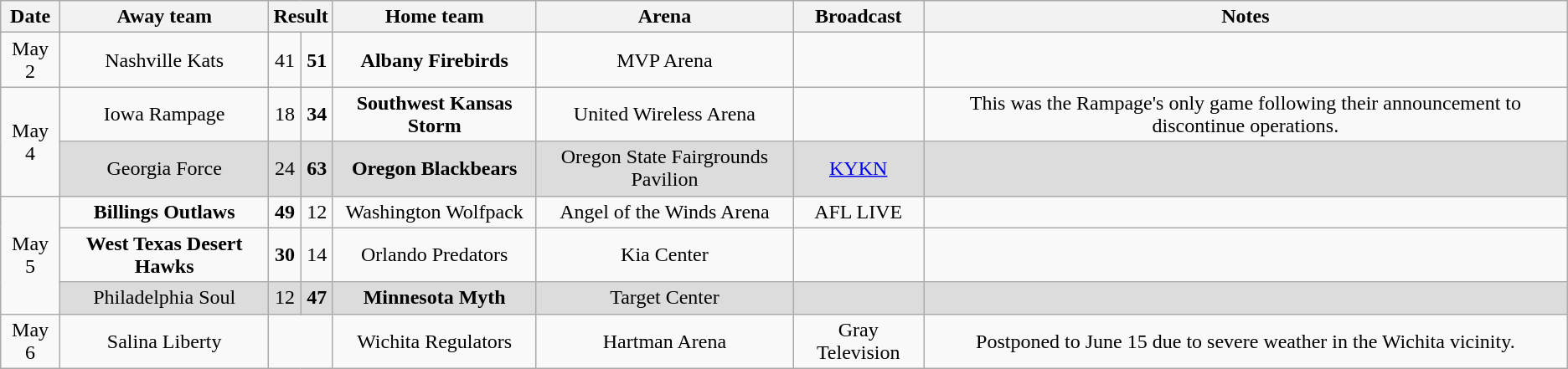<table class="wikitable" style="text-align:center;">
<tr>
<th>Date</th>
<th>Away team</th>
<th colspan="2">Result</th>
<th>Home team</th>
<th>Arena</th>
<th>Broadcast</th>
<th>Notes</th>
</tr>
<tr>
<td rowspan=1>May 2</td>
<td>Nashville Kats</td>
<td>41</td>
<td><strong>51</strong></td>
<td><strong>Albany Firebirds</strong></td>
<td>MVP Arena</td>
<td></td>
<td></td>
</tr>
<tr>
<td rowspan="2">May 4</td>
<td>Iowa Rampage</td>
<td>18</td>
<td><strong>34</strong></td>
<td><strong>Southwest Kansas Storm</strong></td>
<td>United Wireless Arena</td>
<td></td>
<td>This was the Rampage's only game following their announcement to discontinue operations.</td>
</tr>
<tr style="background:gainsboro">
<td>Georgia Force</td>
<td>24</td>
<td><strong>63</strong></td>
<td><strong>Oregon Blackbears</strong></td>
<td>Oregon State Fairgrounds Pavilion</td>
<td><a href='#'>KYKN</a></td>
<td></td>
</tr>
<tr>
<td rowspan="3">May 5</td>
<td><strong>Billings Outlaws</strong></td>
<td><strong>49</strong></td>
<td>12</td>
<td>Washington Wolfpack</td>
<td>Angel of the Winds Arena</td>
<td>AFL LIVE</td>
<td></td>
</tr>
<tr>
<td><strong>West Texas Desert Hawks</strong></td>
<td><strong>30</strong></td>
<td>14</td>
<td>Orlando Predators</td>
<td>Kia Center</td>
<td></td>
<td></td>
</tr>
<tr style="background:gainsboro">
<td>Philadelphia Soul</td>
<td>12</td>
<td><strong>47</strong></td>
<td><strong>Minnesota Myth</strong></td>
<td>Target Center</td>
<td></td>
<td></td>
</tr>
<tr>
<td>May 6</td>
<td>Salina Liberty</td>
<td colspan=2 align=center></td>
<td>Wichita Regulators</td>
<td>Hartman Arena</td>
<td>Gray Television </td>
<td>Postponed to June 15 due to severe weather in the Wichita vicinity.</td>
</tr>
</table>
